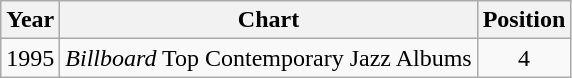<table class="wikitable">
<tr>
<th>Year</th>
<th>Chart</th>
<th>Position</th>
</tr>
<tr>
<td>1995</td>
<td><em>Billboard</em> Top Contemporary Jazz Albums</td>
<td align="center">4</td>
</tr>
</table>
